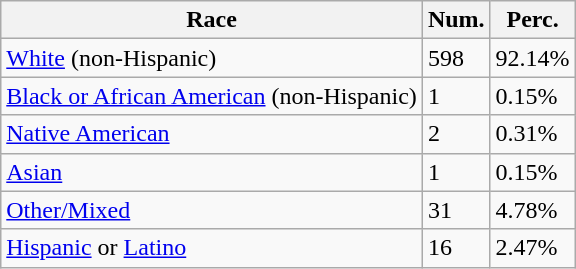<table class="wikitable">
<tr>
<th>Race</th>
<th>Num.</th>
<th>Perc.</th>
</tr>
<tr>
<td><a href='#'>White</a> (non-Hispanic)</td>
<td>598</td>
<td>92.14%</td>
</tr>
<tr>
<td><a href='#'>Black or African American</a> (non-Hispanic)</td>
<td>1</td>
<td>0.15%</td>
</tr>
<tr>
<td><a href='#'>Native American</a></td>
<td>2</td>
<td>0.31%</td>
</tr>
<tr>
<td><a href='#'>Asian</a></td>
<td>1</td>
<td>0.15%</td>
</tr>
<tr>
<td><a href='#'>Other/Mixed</a></td>
<td>31</td>
<td>4.78%</td>
</tr>
<tr>
<td><a href='#'>Hispanic</a> or <a href='#'>Latino</a></td>
<td>16</td>
<td>2.47%</td>
</tr>
</table>
